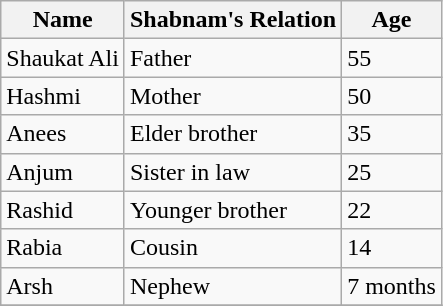<table class="wikitable">
<tr>
<th scope="col">Name</th>
<th scope="col">Shabnam's Relation</th>
<th scope="col">Age</th>
</tr>
<tr>
<td>Shaukat Ali</td>
<td>Father</td>
<td>55</td>
</tr>
<tr>
<td>Hashmi</td>
<td>Mother</td>
<td>50</td>
</tr>
<tr>
<td>Anees</td>
<td>Elder brother</td>
<td>35</td>
</tr>
<tr>
<td>Anjum</td>
<td>Sister in law</td>
<td>25</td>
</tr>
<tr>
<td>Rashid</td>
<td>Younger brother</td>
<td>22</td>
</tr>
<tr>
<td>Rabia</td>
<td>Cousin</td>
<td>14</td>
</tr>
<tr>
<td>Arsh</td>
<td>Nephew</td>
<td>7 months</td>
</tr>
<tr>
</tr>
</table>
